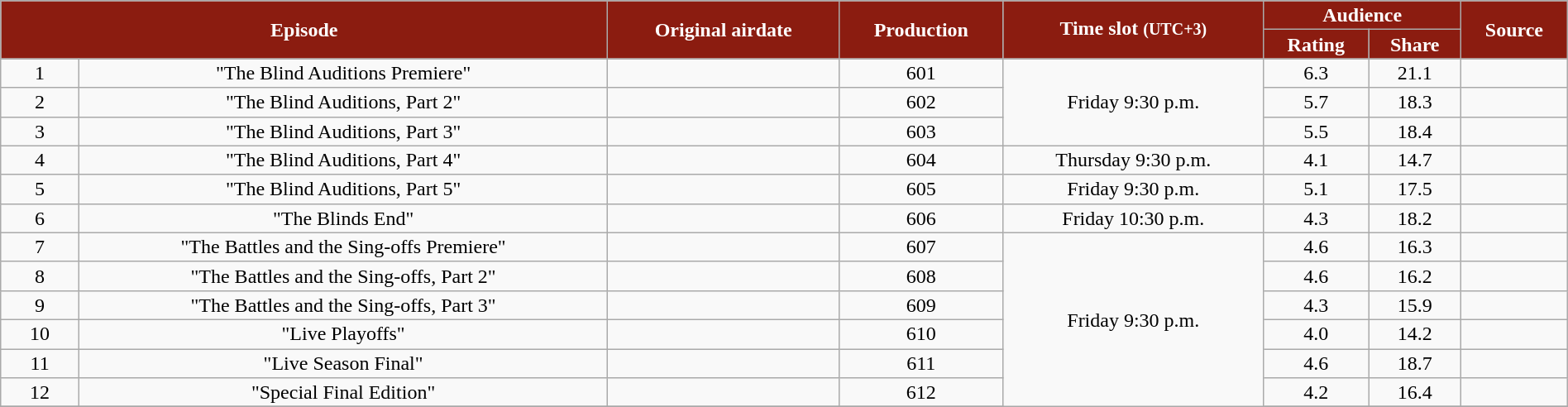<table class="wikitable" style="text-align:center; line-height:16px; width:100%;">
<tr>
<th style="background:#8b1c10; color:white;" rowspan="2" colspan="2">Episode</th>
<th style="background:#8b1c10; color:white;" rowspan="2">Original airdate</th>
<th style="background:#8b1c10; color:white;" rowspan="2">Production</th>
<th style="background:#8b1c10; color:white;" rowspan="2">Time slot <small>(UTC+3)</small></th>
<th style="background:#8b1c10; color:white;" colspan="2">Audience</th>
<th style="background:#8b1c10; color:white;" rowspan="2">Source</th>
</tr>
<tr>
<th style="background:#8b1c10; color:white;">Rating</th>
<th style="background:#8b1c10; color:white;">Share</th>
</tr>
<tr>
<td style="width:05%;">1</td>
<td>"The Blind Auditions Premiere"</td>
<td></td>
<td>601</td>
<td rowspan=3>Friday 9:30 p.m.</td>
<td>6.3</td>
<td>21.1</td>
<td></td>
</tr>
<tr>
<td style="width:05%;">2</td>
<td>"The Blind Auditions, Part 2"</td>
<td></td>
<td>602</td>
<td>5.7</td>
<td>18.3</td>
<td></td>
</tr>
<tr>
<td style="width:05%;">3</td>
<td>"The Blind Auditions, Part 3"</td>
<td></td>
<td>603</td>
<td>5.5</td>
<td>18.4</td>
<td></td>
</tr>
<tr>
<td style="width:05%;">4</td>
<td>"The Blind Auditions, Part 4"</td>
<td></td>
<td>604</td>
<td>Thursday 9:30 p.m.</td>
<td>4.1</td>
<td>14.7</td>
<td></td>
</tr>
<tr>
<td style="width:05%;">5</td>
<td>"The Blind Auditions, Part 5"</td>
<td></td>
<td>605</td>
<td>Friday 9:30 p.m.</td>
<td>5.1</td>
<td>17.5</td>
<td></td>
</tr>
<tr>
<td style="width:05%;">6</td>
<td>"The Blinds End"</td>
<td></td>
<td>606</td>
<td>Friday 10:30 p.m.</td>
<td>4.3</td>
<td>18.2</td>
<td></td>
</tr>
<tr>
<td style="width:05%;">7</td>
<td>"The Battles and the Sing-offs Premiere"</td>
<td></td>
<td>607</td>
<td rowspan=8>Friday 9:30 p.m.</td>
<td>4.6</td>
<td>16.3</td>
<td></td>
</tr>
<tr>
<td style="width:05%;">8</td>
<td>"The Battles and the Sing-offs, Part 2"</td>
<td></td>
<td>608</td>
<td>4.6</td>
<td>16.2</td>
<td></td>
</tr>
<tr>
<td style="width:05%;">9</td>
<td>"The Battles and the Sing-offs, Part 3"</td>
<td></td>
<td>609</td>
<td>4.3</td>
<td>15.9</td>
<td></td>
</tr>
<tr>
<td style="width:05%;">10</td>
<td>"Live Playoffs"</td>
<td></td>
<td>610</td>
<td>4.0</td>
<td>14.2</td>
<td></td>
</tr>
<tr>
<td style="width:05%;">11</td>
<td>"Live Season Final"</td>
<td></td>
<td>611</td>
<td>4.6</td>
<td>18.7</td>
<td></td>
</tr>
<tr>
<td style="width:05%;">12</td>
<td>"Special Final Edition"</td>
<td></td>
<td>612</td>
<td>4.2</td>
<td>16.4</td>
<td></td>
</tr>
<tr>
</tr>
</table>
